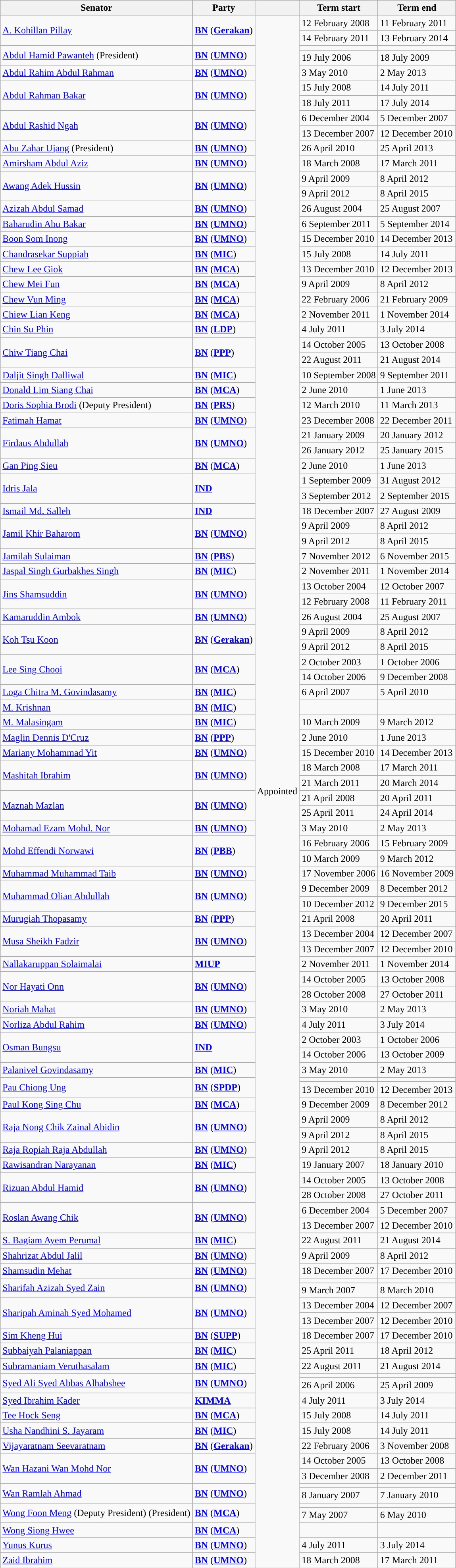<table class="wikitable sortable">
<tr>
<th>Senator</th>
<th>Party</th>
<th></th>
<th>Term start</th>
<th>Term end</th>
</tr>
<tr>
<td rowspan=2><a href='#'>A. Kohillan Pillay</a></td>
<td rowspan=2><strong><a href='#'>BN</a></strong> (<strong><a href='#'>Gerakan</a></strong>)</td>
<td rowspan=107>Appointed</td>
<td>12 February 2008</td>
<td>11 February 2011</td>
</tr>
<tr>
<td>14 February 2011</td>
<td>13 February 2014</td>
</tr>
<tr>
<td rowspan=2><a href='#'>Abdul Hamid Pawanteh</a> (President)</td>
<td rowspan=2><strong><a href='#'>BN</a></strong> (<strong><a href='#'>UMNO</a></strong>)</td>
<td></td>
<td></td>
</tr>
<tr>
<td>19 July 2006</td>
<td>18 July 2009</td>
</tr>
<tr>
<td><a href='#'>Abdul Rahim Abdul Rahman</a></td>
<td><strong><a href='#'>BN</a></strong> (<strong><a href='#'>UMNO</a></strong>)</td>
<td>3 May 2010</td>
<td>2 May 2013</td>
</tr>
<tr>
<td rowspan=2><a href='#'>Abdul Rahman Bakar</a></td>
<td rowspan=2><strong><a href='#'>BN</a></strong> (<strong><a href='#'>UMNO</a></strong>)</td>
<td>15 July 2008</td>
<td>14 July 2011</td>
</tr>
<tr>
<td>18 July 2011</td>
<td>17 July 2014</td>
</tr>
<tr>
<td rowspan=2><a href='#'>Abdul Rashid Ngah</a></td>
<td rowspan=2><strong><a href='#'>BN</a></strong> (<strong><a href='#'>UMNO</a></strong>)</td>
<td>6 December 2004</td>
<td>5 December 2007</td>
</tr>
<tr>
<td>13 December 2007</td>
<td>12 December 2010</td>
</tr>
<tr>
<td><a href='#'>Abu Zahar Ujang</a> (President)</td>
<td><strong><a href='#'>BN</a></strong> (<strong><a href='#'>UMNO</a></strong>)</td>
<td>26 April 2010</td>
<td>25 April 2013</td>
</tr>
<tr>
<td><a href='#'>Amirsham Abdul Aziz</a></td>
<td><strong><a href='#'>BN</a></strong> (<strong><a href='#'>UMNO</a></strong>)</td>
<td>18 March 2008</td>
<td>17 March 2011</td>
</tr>
<tr>
<td rowspan=2><a href='#'>Awang Adek Hussin</a></td>
<td rowspan=2><strong><a href='#'>BN</a></strong> (<strong><a href='#'>UMNO</a></strong>)</td>
<td>9 April 2009</td>
<td>8 April 2012</td>
</tr>
<tr>
<td>9 April 2012</td>
<td>8 April 2015</td>
</tr>
<tr>
<td><a href='#'>Azizah Abdul Samad</a></td>
<td><strong><a href='#'>BN</a></strong> (<strong><a href='#'>UMNO</a></strong>)</td>
<td>26 August 2004</td>
<td>25 August 2007</td>
</tr>
<tr>
<td><a href='#'>Baharudin Abu Bakar</a></td>
<td><strong><a href='#'>BN</a></strong> (<strong><a href='#'>UMNO</a></strong>)</td>
<td>6 September 2011</td>
<td>5 September 2014</td>
</tr>
<tr>
<td><a href='#'>Boon Som Inong</a></td>
<td><strong><a href='#'>BN</a></strong> (<strong><a href='#'>UMNO</a></strong>)</td>
<td>15 December 2010</td>
<td>14 December 2013</td>
</tr>
<tr>
<td><a href='#'>Chandrasekar Suppiah</a></td>
<td><strong><a href='#'>BN</a></strong> (<strong><a href='#'>MIC</a></strong>)</td>
<td>15 July 2008</td>
<td>14 July 2011</td>
</tr>
<tr>
<td><a href='#'>Chew Lee Giok</a></td>
<td><strong><a href='#'>BN</a></strong> (<strong><a href='#'>MCA</a></strong>)</td>
<td>13 December 2010</td>
<td>12 December 2013</td>
</tr>
<tr>
<td><a href='#'>Chew Mei Fun</a></td>
<td><strong><a href='#'>BN</a></strong> (<strong><a href='#'>MCA</a></strong>)</td>
<td>9 April 2009</td>
<td>8 April 2012</td>
</tr>
<tr>
<td><a href='#'>Chew Vun Ming</a></td>
<td><strong><a href='#'>BN</a></strong> (<strong><a href='#'>MCA</a></strong>)</td>
<td>22 February 2006</td>
<td>21 February 2009</td>
</tr>
<tr>
<td><a href='#'>Chiew Lian Keng</a></td>
<td><strong><a href='#'>BN</a></strong> (<strong><a href='#'>MCA</a></strong>)</td>
<td>2 November 2011</td>
<td>1 November 2014</td>
</tr>
<tr>
<td><a href='#'>Chin Su Phin</a></td>
<td><strong><a href='#'>BN</a></strong> (<strong><a href='#'>LDP</a></strong>)</td>
<td>4 July 2011</td>
<td>3 July 2014</td>
</tr>
<tr>
<td rowspan=2><a href='#'>Chiw Tiang Chai</a></td>
<td rowspan=2><strong><a href='#'>BN</a></strong> (<strong><a href='#'>PPP</a></strong>)</td>
<td>14 October 2005</td>
<td>13 October 2008</td>
</tr>
<tr>
<td>22 August 2011</td>
<td>21 August 2014</td>
</tr>
<tr>
<td><a href='#'>Daljit Singh Dalliwal</a></td>
<td><strong><a href='#'>BN</a></strong> (<strong><a href='#'>MIC</a></strong>)</td>
<td>10 September 2008</td>
<td>9 September 2011</td>
</tr>
<tr>
<td><a href='#'>Donald Lim Siang Chai</a></td>
<td><strong><a href='#'>BN</a></strong> (<strong><a href='#'>MCA</a></strong>)</td>
<td>2 June 2010</td>
<td>1 June 2013</td>
</tr>
<tr>
<td><a href='#'>Doris Sophia Brodi</a> (Deputy President)</td>
<td><strong><a href='#'>BN</a></strong> (<strong><a href='#'>PRS</a></strong>)</td>
<td>12 March 2010</td>
<td>11 March 2013</td>
</tr>
<tr>
<td><a href='#'>Fatimah Hamat</a></td>
<td><strong><a href='#'>BN</a></strong> (<strong><a href='#'>UMNO</a></strong>)</td>
<td>23 December 2008</td>
<td>22 December 2011</td>
</tr>
<tr>
<td rowspan=2><a href='#'>Firdaus Abdullah</a></td>
<td rowspan=2><strong><a href='#'>BN</a></strong> (<strong><a href='#'>UMNO</a></strong>)</td>
<td>21 January 2009</td>
<td>20 January 2012</td>
</tr>
<tr>
<td>26 January 2012</td>
<td>25 January 2015</td>
</tr>
<tr>
<td><a href='#'>Gan Ping Sieu</a></td>
<td><strong><a href='#'>BN</a></strong> (<strong><a href='#'>MCA</a></strong>)</td>
<td>2 June 2010</td>
<td>1 June 2013</td>
</tr>
<tr>
<td rowspan=2><a href='#'>Idris Jala</a></td>
<td rowspan=2><strong><a href='#'>IND</a></strong></td>
<td>1 September 2009</td>
<td>31 August 2012</td>
</tr>
<tr>
<td>3 September 2012</td>
<td>2 September 2015</td>
</tr>
<tr>
<td><a href='#'>Ismail Md. Salleh</a></td>
<td><strong><a href='#'>IND</a></strong></td>
<td>18 December 2007</td>
<td>27 August 2009</td>
</tr>
<tr>
<td rowspan=2><a href='#'>Jamil Khir Baharom</a></td>
<td rowspan=2><strong><a href='#'>BN</a></strong> (<strong><a href='#'>UMNO</a></strong>)</td>
<td>9 April 2009</td>
<td>8 April 2012</td>
</tr>
<tr>
<td>9 April 2012</td>
<td>8 April 2015</td>
</tr>
<tr>
<td><a href='#'>Jamilah Sulaiman</a></td>
<td><strong><a href='#'>BN</a></strong> (<strong><a href='#'>PBS</a></strong>)</td>
<td>7 November 2012</td>
<td>6 November 2015</td>
</tr>
<tr>
<td><a href='#'>Jaspal Singh Gurbakhes Singh</a></td>
<td><strong><a href='#'>BN</a></strong> (<strong><a href='#'>MIC</a></strong>)</td>
<td>2 November 2011</td>
<td>1 November 2014</td>
</tr>
<tr>
<td rowspan=2><a href='#'>Jins Shamsuddin</a></td>
<td rowspan=2><strong><a href='#'>BN</a></strong> (<strong><a href='#'>UMNO</a></strong>)</td>
<td>13 October 2004</td>
<td>12 October 2007</td>
</tr>
<tr>
<td>12 February 2008</td>
<td>11 February 2011</td>
</tr>
<tr>
<td><a href='#'>Kamaruddin Ambok</a></td>
<td><strong><a href='#'>BN</a></strong> (<strong><a href='#'>UMNO</a></strong>)</td>
<td>26 August 2004</td>
<td>25 August 2007</td>
</tr>
<tr>
<td rowspan=2><a href='#'>Koh Tsu Koon</a></td>
<td rowspan=2><strong><a href='#'>BN</a></strong> (<strong><a href='#'>Gerakan</a></strong>)</td>
<td>9 April 2009</td>
<td>8 April 2012</td>
</tr>
<tr>
<td>9 April 2012</td>
<td>8 April 2015</td>
</tr>
<tr>
<td rowspan=2><a href='#'>Lee Sing Chooi</a></td>
<td rowspan=2><strong><a href='#'>BN</a></strong> (<strong><a href='#'>MCA</a></strong>)</td>
<td>2 October 2003</td>
<td>1 October 2006</td>
</tr>
<tr>
<td>14 October 2006</td>
<td>9 December 2008</td>
</tr>
<tr>
<td><a href='#'>Loga Chitra M. Govindasamy</a></td>
<td><strong><a href='#'>BN</a></strong> (<strong><a href='#'>MIC</a></strong>)</td>
<td>6 April 2007</td>
<td>5 April 2010</td>
</tr>
<tr>
<td><a href='#'>M. Krishnan</a></td>
<td><strong><a href='#'>BN</a></strong> (<strong><a href='#'>MIC</a></strong>)</td>
<td></td>
<td></td>
</tr>
<tr>
<td><a href='#'>M. Malasingam</a></td>
<td><strong><a href='#'>BN</a></strong> (<strong><a href='#'>MIC</a></strong>)</td>
<td>10 March 2009</td>
<td>9 March 2012</td>
</tr>
<tr>
<td><a href='#'>Maglin Dennis D'Cruz</a></td>
<td><strong><a href='#'>BN</a></strong> (<strong><a href='#'>PPP</a></strong>)</td>
<td>2 June 2010</td>
<td>1 June 2013</td>
</tr>
<tr>
<td><a href='#'>Mariany Mohammad Yit</a></td>
<td><strong><a href='#'>BN</a></strong> (<strong><a href='#'>UMNO</a></strong>)</td>
<td>15 December 2010</td>
<td>14 December 2013</td>
</tr>
<tr>
<td rowspan=2><a href='#'>Mashitah Ibrahim</a></td>
<td rowspan=2><strong><a href='#'>BN</a></strong> (<strong><a href='#'>UMNO</a></strong>)</td>
<td>18 March 2008</td>
<td>17 March 2011</td>
</tr>
<tr>
<td>21 March 2011</td>
<td>20 March 2014</td>
</tr>
<tr>
<td rowspan=2><a href='#'>Maznah Mazlan</a></td>
<td rowspan=2><strong><a href='#'>BN</a></strong> (<strong><a href='#'>UMNO</a></strong>)</td>
<td>21 April 2008</td>
<td>20 April 2011</td>
</tr>
<tr>
<td>25 April 2011</td>
<td>24 April 2014</td>
</tr>
<tr>
<td><a href='#'>Mohamad Ezam Mohd. Nor</a></td>
<td><strong><a href='#'>BN</a></strong> (<strong><a href='#'>UMNO</a></strong>)</td>
<td>3 May 2010</td>
<td>2 May 2013</td>
</tr>
<tr>
<td rowspan=2><a href='#'>Mohd Effendi Norwawi</a></td>
<td rowspan=2><strong><a href='#'>BN</a></strong> (<strong><a href='#'>PBB</a></strong>)</td>
<td>16 February 2006</td>
<td>15 February 2009</td>
</tr>
<tr>
<td>10 March 2009</td>
<td>9 March 2012</td>
</tr>
<tr>
<td><a href='#'>Muhammad Muhammad Taib</a></td>
<td><strong><a href='#'>BN</a></strong> (<strong><a href='#'>UMNO</a></strong>)</td>
<td>17 November 2006</td>
<td>16 November 2009</td>
</tr>
<tr>
<td rowspan=2><a href='#'>Muhammad Olian Abdullah</a></td>
<td rowspan=2><strong><a href='#'>BN</a></strong> (<strong><a href='#'>UMNO</a></strong>)</td>
<td>9 December 2009</td>
<td>8 December 2012</td>
</tr>
<tr>
<td>10 December 2012</td>
<td>9 December 2015</td>
</tr>
<tr>
<td><a href='#'>Murugiah Thopasamy</a></td>
<td><strong><a href='#'>BN</a></strong> (<strong><a href='#'>PPP</a></strong>)</td>
<td>21 April 2008</td>
<td>20 April 2011</td>
</tr>
<tr>
<td rowspan=2><a href='#'>Musa Sheikh Fadzir</a></td>
<td rowspan=2><strong><a href='#'>BN</a></strong> (<strong><a href='#'>UMNO</a></strong>)</td>
<td>13 December 2004</td>
<td>12 December 2007</td>
</tr>
<tr>
<td>13 December 2007</td>
<td>12 December 2010</td>
</tr>
<tr>
<td><a href='#'>Nallakaruppan Solaimalai</a></td>
<td><strong><a href='#'>MIUP</a></strong></td>
<td>2 November 2011</td>
<td>1 November 2014</td>
</tr>
<tr>
<td rowspan=2><a href='#'>Nor Hayati Onn</a></td>
<td rowspan=2><strong><a href='#'>BN</a></strong> (<strong><a href='#'>UMNO</a></strong>)</td>
<td>14 October 2005</td>
<td>13 October 2008</td>
</tr>
<tr>
<td>28 October 2008</td>
<td>27 October 2011</td>
</tr>
<tr>
<td><a href='#'>Noriah Mahat</a></td>
<td><strong><a href='#'>BN</a></strong> (<strong><a href='#'>UMNO</a></strong>)</td>
<td>3 May 2010</td>
<td>2 May 2013</td>
</tr>
<tr>
<td><a href='#'>Norliza Abdul Rahim</a></td>
<td><strong><a href='#'>BN</a></strong> (<strong><a href='#'>UMNO</a></strong>)</td>
<td>4 July 2011</td>
<td>3 July 2014</td>
</tr>
<tr>
<td rowspan=2><a href='#'>Osman Bungsu</a></td>
<td rowspan=2><strong><a href='#'>IND</a></strong></td>
<td>2 October 2003</td>
<td>1 October 2006</td>
</tr>
<tr>
<td>14 October 2006</td>
<td>13 October 2009</td>
</tr>
<tr>
<td><a href='#'>Palanivel Govindasamy</a></td>
<td><strong><a href='#'>BN</a></strong> (<strong><a href='#'>MIC</a></strong>)</td>
<td>3 May 2010</td>
<td>2 May 2013</td>
</tr>
<tr>
<td rowspan=2><a href='#'>Pau Chiong Ung</a></td>
<td rowspan=2><strong><a href='#'>BN</a></strong> (<strong><a href='#'>SPDP</a></strong>)</td>
<td></td>
<td></td>
</tr>
<tr>
<td>13 December 2010</td>
<td>12 December 2013</td>
</tr>
<tr>
<td><a href='#'>Paul Kong Sing Chu</a></td>
<td><strong><a href='#'>BN</a></strong> (<strong><a href='#'>MCA</a></strong>)</td>
<td>9 December 2009</td>
<td>8 December 2012</td>
</tr>
<tr>
<td rowspan=2><a href='#'>Raja Nong Chik Zainal Abidin</a></td>
<td rowspan=2><strong><a href='#'>BN</a></strong> (<strong><a href='#'>UMNO</a></strong>)</td>
<td>9 April 2009</td>
<td>8 April 2012</td>
</tr>
<tr>
<td>9 April 2012</td>
<td>8 April 2015</td>
</tr>
<tr>
<td><a href='#'>Raja Ropiah Raja Abdullah</a></td>
<td><strong><a href='#'>BN</a></strong> (<strong><a href='#'>UMNO</a></strong>)</td>
<td>9 April 2012</td>
<td>8 April 2015</td>
</tr>
<tr>
<td><a href='#'>Rawisandran Narayanan</a></td>
<td><strong><a href='#'>BN</a></strong> (<strong><a href='#'>MIC</a></strong>)</td>
<td>19 January 2007</td>
<td>18 January 2010</td>
</tr>
<tr>
<td rowspan=2><a href='#'>Rizuan Abdul Hamid</a></td>
<td rowspan=2><strong><a href='#'>BN</a></strong> (<strong><a href='#'>UMNO</a></strong>)</td>
<td>14 October 2005</td>
<td>13 October 2008</td>
</tr>
<tr>
<td>28 October 2008</td>
<td>27 October 2011</td>
</tr>
<tr>
<td rowspan=2><a href='#'>Roslan Awang Chik</a></td>
<td rowspan=2><strong><a href='#'>BN</a></strong> (<strong><a href='#'>UMNO</a></strong>)</td>
<td>6 December 2004</td>
<td>5 December 2007</td>
</tr>
<tr>
<td>13 December 2007</td>
<td>12 December 2010</td>
</tr>
<tr>
<td><a href='#'>S. Bagiam Ayem Perumal</a></td>
<td><strong><a href='#'>BN</a></strong> (<strong><a href='#'>MIC</a></strong>)</td>
<td>22 August 2011</td>
<td>21 August 2014</td>
</tr>
<tr>
<td><a href='#'>Shahrizat Abdul Jalil</a></td>
<td><strong><a href='#'>BN</a></strong> (<strong><a href='#'>UMNO</a></strong>)</td>
<td>9 April 2009</td>
<td>8 April 2012</td>
</tr>
<tr>
<td><a href='#'>Shamsudin Mehat</a></td>
<td><strong><a href='#'>BN</a></strong> (<strong><a href='#'>UMNO</a></strong>)</td>
<td>18 December 2007</td>
<td>17 December 2010</td>
</tr>
<tr>
<td rowspan=2><a href='#'>Sharifah Azizah Syed Zain</a></td>
<td rowspan=2><strong><a href='#'>BN</a></strong> (<strong><a href='#'>UMNO</a></strong>)</td>
<td></td>
<td></td>
</tr>
<tr>
<td>9 March 2007</td>
<td>8 March 2010</td>
</tr>
<tr>
<td rowspan=2><a href='#'>Sharipah Aminah Syed Mohamed</a></td>
<td rowspan=2><strong><a href='#'>BN</a></strong> (<strong><a href='#'>UMNO</a></strong>)</td>
<td>13 December 2004</td>
<td>12 December 2007</td>
</tr>
<tr>
<td>13 December 2007</td>
<td>12 December 2010</td>
</tr>
<tr>
<td><a href='#'>Sim Kheng Hui</a></td>
<td><strong><a href='#'>BN</a></strong> (<strong><a href='#'>SUPP</a></strong>)</td>
<td>18 December 2007</td>
<td>17 December 2010</td>
</tr>
<tr>
<td><a href='#'>Subbaiyah Palaniappan</a></td>
<td><strong><a href='#'>BN</a></strong> (<strong><a href='#'>MIC</a></strong>)</td>
<td>25 April 2011</td>
<td>18 April 2012</td>
</tr>
<tr>
<td><a href='#'>Subramaniam Veruthasalam</a></td>
<td><strong><a href='#'>BN</a></strong> (<strong><a href='#'>MIC</a></strong>)</td>
<td>22 August 2011</td>
<td>21 August 2014</td>
</tr>
<tr>
<td rowspan=2><a href='#'>Syed Ali Syed Abbas Alhabshee</a></td>
<td rowspan=2><strong><a href='#'>BN</a></strong> (<strong><a href='#'>UMNO</a></strong>)</td>
<td></td>
<td></td>
</tr>
<tr>
<td>26 April 2006</td>
<td>25 April 2009</td>
</tr>
<tr>
<td><a href='#'>Syed Ibrahim Kader</a></td>
<td><strong><a href='#'>KIMMA</a></strong></td>
<td>4 July 2011</td>
<td>3 July 2014</td>
</tr>
<tr>
<td><a href='#'>Tee Hock Seng</a></td>
<td><strong><a href='#'>BN</a></strong> (<strong><a href='#'>MCA</a></strong>)</td>
<td>15 July 2008</td>
<td>14 July 2011</td>
</tr>
<tr>
<td><a href='#'>Usha Nandhini S. Jayaram</a></td>
<td><strong><a href='#'>BN</a></strong> (<strong><a href='#'>MIC</a></strong>)</td>
<td>15 July 2008</td>
<td>14 July 2011</td>
</tr>
<tr>
<td><a href='#'>Vijayaratnam Seevaratnam</a></td>
<td><strong><a href='#'>BN</a></strong> (<strong><a href='#'>Gerakan</a></strong>)</td>
<td>22 February 2006</td>
<td>3 November 2008</td>
</tr>
<tr>
<td rowspan=2><a href='#'>Wan Hazani Wan Mohd Nor</a></td>
<td rowspan=2><strong><a href='#'>BN</a></strong> (<strong><a href='#'>UMNO</a></strong>)</td>
<td>14 October 2005</td>
<td>13 October 2008</td>
</tr>
<tr>
<td>3 December 2008</td>
<td>2 December 2011</td>
</tr>
<tr>
<td rowspan=2><a href='#'>Wan Ramlah Ahmad</a></td>
<td rowspan=2><strong><a href='#'>BN</a></strong> (<strong><a href='#'>UMNO</a></strong>)</td>
<td></td>
<td></td>
</tr>
<tr>
<td>8 January 2007</td>
<td>7 January 2010</td>
</tr>
<tr>
<td rowspan=2><a href='#'>Wong Foon Meng</a> (Deputy President) (President)</td>
<td rowspan=2><strong><a href='#'>BN</a></strong> (<strong><a href='#'>MCA</a></strong>)</td>
<td></td>
<td></td>
</tr>
<tr>
<td>7 May 2007</td>
<td>6 May 2010</td>
</tr>
<tr>
<td><a href='#'>Wong Siong Hwee</a></td>
<td><strong><a href='#'>BN</a></strong> (<strong><a href='#'>MCA</a></strong>)</td>
<td></td>
<td></td>
</tr>
<tr>
<td><a href='#'>Yunus Kurus</a></td>
<td><strong><a href='#'>BN</a></strong> (<strong><a href='#'>UMNO</a></strong>)</td>
<td>4 July 2011</td>
<td>3 July 2014</td>
</tr>
<tr>
<td><a href='#'>Zaid Ibrahim</a></td>
<td><strong><a href='#'>BN</a></strong> (<strong><a href='#'>UMNO</a></strong>)</td>
<td>18 March 2008</td>
<td>17 March 2011</td>
</tr>
</table>
